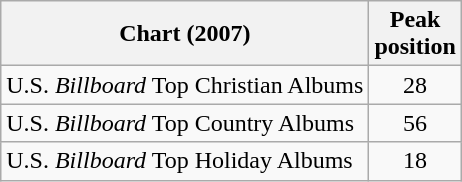<table class="wikitable">
<tr>
<th>Chart (2007)</th>
<th>Peak<br>position</th>
</tr>
<tr>
<td>U.S. <em>Billboard</em> Top Christian Albums</td>
<td align="center">28</td>
</tr>
<tr>
<td>U.S. <em>Billboard</em> Top Country Albums</td>
<td align="center">56</td>
</tr>
<tr>
<td>U.S. <em>Billboard</em> Top Holiday Albums</td>
<td align="center">18</td>
</tr>
</table>
